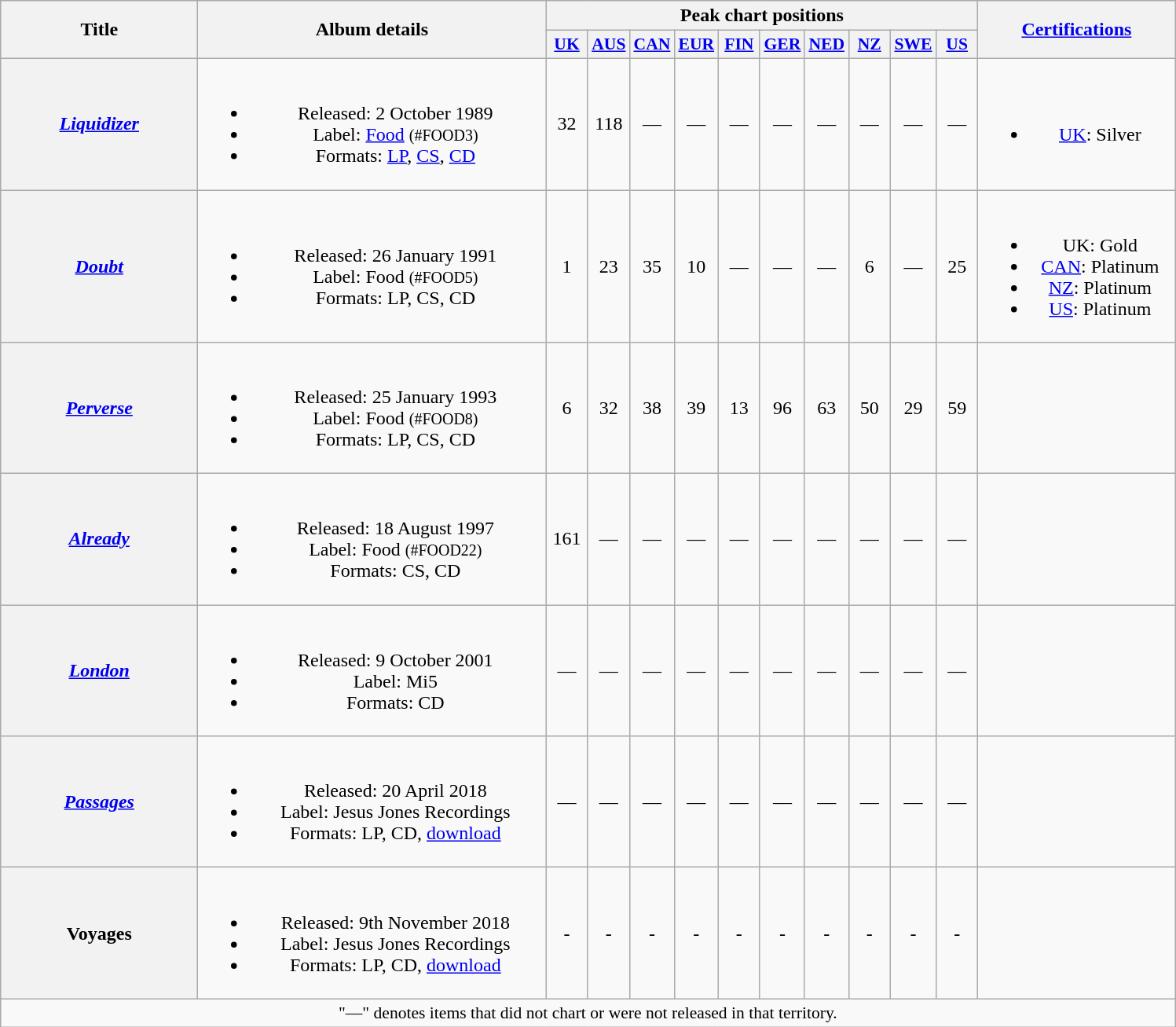<table class="wikitable plainrowheaders" style="text-align:center;">
<tr>
<th scope="col" rowspan="2" style="width:10em;">Title</th>
<th scope="col" rowspan="2" style="width:18em;">Album details</th>
<th scope="col" colspan="10">Peak chart positions</th>
<th scope="col" rowspan="2" style="width:10em;"><a href='#'>Certifications</a></th>
</tr>
<tr>
<th style="width:2em;font-size:90%;"><a href='#'>UK</a><br></th>
<th style="width:2em;font-size:90%;"><a href='#'>AUS</a><br></th>
<th style="width:2em;font-size:90%;"><a href='#'>CAN</a><br></th>
<th style="width:2em;font-size:90%;"><a href='#'>EUR</a><br></th>
<th style="width:2em;font-size:90%;"><a href='#'>FIN</a><br></th>
<th style="width:2em;font-size:90%;"><a href='#'>GER</a><br></th>
<th style="width:2em;font-size:90%;"><a href='#'>NED</a><br></th>
<th style="width:2em;font-size:90%;"><a href='#'>NZ</a><br></th>
<th style="width:2em;font-size:90%;"><a href='#'>SWE</a><br></th>
<th style="width:2em;font-size:90%;"><a href='#'>US</a><br></th>
</tr>
<tr>
<th scope="row"><em><a href='#'>Liquidizer</a></em></th>
<td><br><ul><li>Released: 2 October 1989</li><li>Label: <a href='#'>Food</a> <small>(#FOOD3)</small></li><li>Formats: <a href='#'>LP</a>, <a href='#'>CS</a>, <a href='#'>CD</a></li></ul></td>
<td>32</td>
<td>118</td>
<td>—</td>
<td>—</td>
<td>—</td>
<td>—</td>
<td>—</td>
<td>—</td>
<td>—</td>
<td>—</td>
<td><br><ul><li><a href='#'>UK</a>: Silver</li></ul></td>
</tr>
<tr>
<th scope="row"><em><a href='#'>Doubt</a></em></th>
<td><br><ul><li>Released: 26 January 1991</li><li>Label: Food <small>(#FOOD5)</small></li><li>Formats: LP, CS, CD</li></ul></td>
<td>1</td>
<td>23</td>
<td>35</td>
<td>10</td>
<td>—</td>
<td>—</td>
<td>—</td>
<td>6</td>
<td>—</td>
<td>25</td>
<td><br><ul><li>UK: Gold</li><li><a href='#'>CAN</a>: Platinum</li><li><a href='#'>NZ</a>: Platinum</li><li><a href='#'>US</a>: Platinum</li></ul></td>
</tr>
<tr>
<th scope="row"><em><a href='#'>Perverse</a></em></th>
<td><br><ul><li>Released: 25 January 1993</li><li>Label: Food <small>(#FOOD8)</small></li><li>Formats: LP, CS, CD</li></ul></td>
<td>6</td>
<td>32</td>
<td>38</td>
<td>39</td>
<td>13</td>
<td>96</td>
<td>63</td>
<td>50</td>
<td>29</td>
<td>59</td>
<td></td>
</tr>
<tr>
<th scope="row"><em><a href='#'>Already</a></em></th>
<td><br><ul><li>Released: 18 August 1997</li><li>Label: Food <small>(#FOOD22)</small></li><li>Formats: CS, CD</li></ul></td>
<td>161</td>
<td>—</td>
<td>—</td>
<td>—</td>
<td>—</td>
<td>—</td>
<td>—</td>
<td>—</td>
<td>—</td>
<td>—</td>
<td></td>
</tr>
<tr>
<th scope="row"><em><a href='#'>London</a></em></th>
<td><br><ul><li>Released: 9 October 2001</li><li>Label: Mi5</li><li>Formats: CD</li></ul></td>
<td>—</td>
<td>—</td>
<td>—</td>
<td>—</td>
<td>—</td>
<td>—</td>
<td>—</td>
<td>—</td>
<td>—</td>
<td>—</td>
<td></td>
</tr>
<tr>
<th scope="row"><em><a href='#'>Passages</a></em></th>
<td><br><ul><li>Released: 20 April 2018</li><li>Label: Jesus Jones Recordings</li><li>Formats: LP, CD, <a href='#'>download</a></li></ul></td>
<td>—</td>
<td>—</td>
<td>—</td>
<td>—</td>
<td>—</td>
<td>—</td>
<td>—</td>
<td>—</td>
<td>—</td>
<td>—</td>
<td></td>
</tr>
<tr>
<th>Voyages</th>
<td><br><ul><li>Released: 9th November 2018</li><li>Label: Jesus Jones Recordings</li><li>Formats: LP, CD, <a href='#'>download</a></li></ul></td>
<td>-</td>
<td>-</td>
<td>-</td>
<td>-</td>
<td>-</td>
<td>-</td>
<td>-</td>
<td>-</td>
<td>-</td>
<td>-</td>
<td></td>
</tr>
<tr>
<td align="center" colspan="15" style="font-size:90%">"—" denotes items that did not chart or were not released in that territory.</td>
</tr>
</table>
